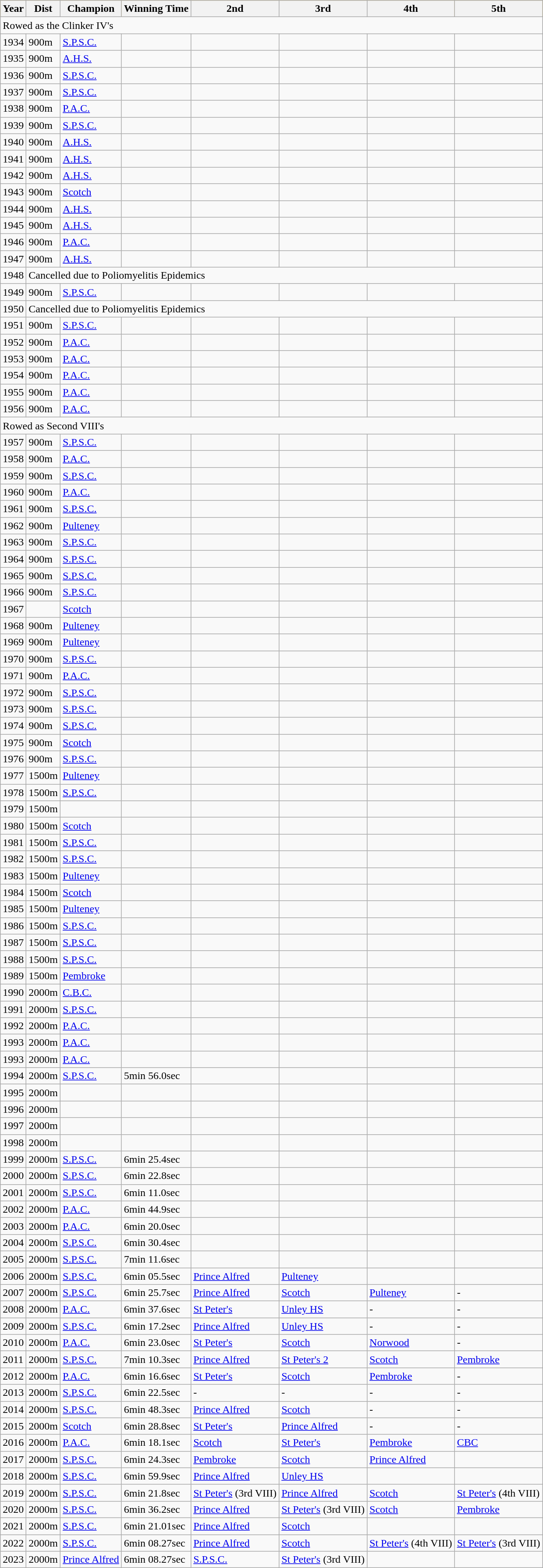<table class="wikitable sortable">
<tr style="background:#fc3;">
<th>Year</th>
<th>Dist</th>
<th>Champion</th>
<th>Winning Time</th>
<th>2nd</th>
<th>3rd</th>
<th>4th</th>
<th>5th</th>
</tr>
<tr>
<td colspan="8">Rowed as the Clinker IV's</td>
</tr>
<tr>
<td>1934</td>
<td>900m</td>
<td><a href='#'>S.P.S.C.</a></td>
<td></td>
<td></td>
<td></td>
<td></td>
<td></td>
</tr>
<tr>
<td>1935</td>
<td>900m</td>
<td><a href='#'>A.H.S.</a></td>
<td></td>
<td></td>
<td></td>
<td></td>
<td></td>
</tr>
<tr>
<td>1936</td>
<td>900m</td>
<td><a href='#'>S.P.S.C.</a></td>
<td></td>
<td></td>
<td></td>
<td></td>
<td></td>
</tr>
<tr>
<td>1937</td>
<td>900m</td>
<td><a href='#'>S.P.S.C.</a></td>
<td></td>
<td></td>
<td></td>
<td></td>
<td></td>
</tr>
<tr>
<td>1938</td>
<td>900m</td>
<td><a href='#'>P.A.C.</a></td>
<td></td>
<td></td>
<td></td>
<td></td>
<td></td>
</tr>
<tr>
<td>1939</td>
<td>900m</td>
<td><a href='#'>S.P.S.C.</a></td>
<td></td>
<td></td>
<td></td>
<td></td>
<td></td>
</tr>
<tr>
<td>1940</td>
<td>900m</td>
<td><a href='#'>A.H.S.</a></td>
<td></td>
<td></td>
<td></td>
<td></td>
<td></td>
</tr>
<tr>
<td>1941</td>
<td>900m</td>
<td><a href='#'>A.H.S.</a></td>
<td></td>
<td></td>
<td></td>
<td></td>
<td></td>
</tr>
<tr>
<td>1942</td>
<td>900m</td>
<td><a href='#'>A.H.S.</a></td>
<td></td>
<td></td>
<td></td>
<td></td>
<td></td>
</tr>
<tr>
<td>1943</td>
<td>900m</td>
<td><a href='#'>Scotch</a></td>
<td></td>
<td></td>
<td></td>
<td></td>
<td></td>
</tr>
<tr>
<td>1944</td>
<td>900m</td>
<td><a href='#'>A.H.S.</a></td>
<td></td>
<td></td>
<td></td>
<td></td>
<td></td>
</tr>
<tr>
<td>1945</td>
<td>900m</td>
<td><a href='#'>A.H.S.</a></td>
<td></td>
<td></td>
<td></td>
<td></td>
<td></td>
</tr>
<tr>
<td>1946</td>
<td>900m</td>
<td><a href='#'>P.A.C.</a></td>
<td></td>
<td></td>
<td></td>
<td></td>
<td></td>
</tr>
<tr>
<td>1947</td>
<td>900m</td>
<td><a href='#'>A.H.S.</a></td>
<td></td>
<td></td>
<td></td>
<td></td>
<td></td>
</tr>
<tr>
<td>1948</td>
<td colspan="7">Cancelled due to Poliomyelitis Epidemics</td>
</tr>
<tr>
<td>1949</td>
<td>900m</td>
<td><a href='#'>S.P.S.C.</a></td>
<td></td>
<td></td>
<td></td>
<td></td>
<td></td>
</tr>
<tr>
<td>1950</td>
<td colspan="7">Cancelled due to Poliomyelitis Epidemics</td>
</tr>
<tr>
<td>1951</td>
<td>900m</td>
<td><a href='#'>S.P.S.C.</a></td>
<td></td>
<td></td>
<td></td>
<td></td>
<td></td>
</tr>
<tr>
<td>1952</td>
<td>900m</td>
<td><a href='#'>P.A.C.</a></td>
<td></td>
<td></td>
<td></td>
<td></td>
<td></td>
</tr>
<tr>
<td>1953</td>
<td>900m</td>
<td><a href='#'>P.A.C.</a></td>
<td></td>
<td></td>
<td></td>
<td></td>
<td></td>
</tr>
<tr>
<td>1954</td>
<td>900m</td>
<td><a href='#'>P.A.C.</a></td>
<td></td>
<td></td>
<td></td>
<td></td>
<td></td>
</tr>
<tr>
<td>1955</td>
<td>900m</td>
<td><a href='#'>P.A.C.</a></td>
<td></td>
<td></td>
<td></td>
<td></td>
<td></td>
</tr>
<tr>
<td>1956</td>
<td>900m</td>
<td><a href='#'>P.A.C.</a></td>
<td></td>
<td></td>
<td></td>
<td></td>
<td></td>
</tr>
<tr>
<td colspan="8">Rowed as Second VIII's</td>
</tr>
<tr>
<td>1957</td>
<td>900m</td>
<td><a href='#'>S.P.S.C.</a></td>
<td></td>
<td></td>
<td></td>
<td></td>
<td></td>
</tr>
<tr>
<td>1958</td>
<td>900m</td>
<td><a href='#'>P.A.C.</a></td>
<td></td>
<td></td>
<td></td>
<td></td>
<td></td>
</tr>
<tr>
<td>1959</td>
<td>900m</td>
<td><a href='#'>S.P.S.C.</a></td>
<td></td>
<td></td>
<td></td>
<td></td>
<td></td>
</tr>
<tr>
<td>1960</td>
<td>900m</td>
<td><a href='#'>P.A.C.</a></td>
<td></td>
<td></td>
<td></td>
<td></td>
<td></td>
</tr>
<tr>
<td>1961</td>
<td>900m</td>
<td><a href='#'>S.P.S.C.</a></td>
<td></td>
<td></td>
<td></td>
<td></td>
<td></td>
</tr>
<tr>
<td>1962</td>
<td>900m</td>
<td><a href='#'>Pulteney</a></td>
<td></td>
<td></td>
<td></td>
<td></td>
<td></td>
</tr>
<tr>
<td>1963</td>
<td>900m</td>
<td><a href='#'>S.P.S.C.</a></td>
<td></td>
<td></td>
<td></td>
<td></td>
<td></td>
</tr>
<tr>
<td>1964</td>
<td>900m</td>
<td><a href='#'>S.P.S.C.</a></td>
<td></td>
<td></td>
<td></td>
<td></td>
<td></td>
</tr>
<tr>
<td>1965</td>
<td>900m</td>
<td><a href='#'>S.P.S.C.</a></td>
<td></td>
<td></td>
<td></td>
<td></td>
<td></td>
</tr>
<tr>
<td>1966</td>
<td>900m</td>
<td><a href='#'>S.P.S.C.</a></td>
<td></td>
<td></td>
<td></td>
<td></td>
<td></td>
</tr>
<tr>
<td>1967</td>
<td></td>
<td><a href='#'>Scotch</a></td>
<td></td>
<td></td>
<td></td>
<td></td>
<td></td>
</tr>
<tr>
<td>1968</td>
<td>900m</td>
<td><a href='#'>Pulteney</a></td>
<td></td>
<td></td>
<td></td>
<td></td>
<td></td>
</tr>
<tr>
<td>1969</td>
<td>900m</td>
<td><a href='#'>Pulteney</a></td>
<td></td>
<td></td>
<td></td>
<td></td>
<td></td>
</tr>
<tr>
<td>1970</td>
<td>900m</td>
<td><a href='#'>S.P.S.C.</a></td>
<td></td>
<td></td>
<td></td>
<td></td>
<td></td>
</tr>
<tr>
<td>1971</td>
<td>900m</td>
<td><a href='#'>P.A.C.</a></td>
<td></td>
<td></td>
<td></td>
<td></td>
<td></td>
</tr>
<tr>
<td>1972</td>
<td>900m</td>
<td><a href='#'>S.P.S.C.</a></td>
<td></td>
<td></td>
<td></td>
<td></td>
<td></td>
</tr>
<tr>
<td>1973</td>
<td>900m</td>
<td><a href='#'>S.P.S.C.</a></td>
<td></td>
<td></td>
<td></td>
<td></td>
<td></td>
</tr>
<tr>
<td>1974</td>
<td>900m</td>
<td><a href='#'>S.P.S.C.</a></td>
<td></td>
<td></td>
<td></td>
<td></td>
<td></td>
</tr>
<tr>
<td>1975</td>
<td>900m</td>
<td><a href='#'>Scotch</a></td>
<td></td>
<td></td>
<td></td>
<td></td>
<td></td>
</tr>
<tr>
<td>1976</td>
<td>900m</td>
<td><a href='#'>S.P.S.C.</a></td>
<td></td>
<td></td>
<td></td>
<td></td>
<td></td>
</tr>
<tr>
<td>1977</td>
<td>1500m</td>
<td><a href='#'>Pulteney</a></td>
<td></td>
<td></td>
<td></td>
<td></td>
<td></td>
</tr>
<tr>
<td>1978</td>
<td>1500m</td>
<td><a href='#'>S.P.S.C.</a></td>
<td></td>
<td></td>
<td></td>
<td></td>
<td></td>
</tr>
<tr>
<td>1979</td>
<td>1500m</td>
<td></td>
<td></td>
<td></td>
<td></td>
<td></td>
<td></td>
</tr>
<tr>
<td>1980</td>
<td>1500m</td>
<td><a href='#'>Scotch</a></td>
<td></td>
<td></td>
<td></td>
<td></td>
<td></td>
</tr>
<tr>
<td>1981</td>
<td>1500m</td>
<td><a href='#'>S.P.S.C.</a></td>
<td></td>
<td></td>
<td></td>
<td></td>
<td></td>
</tr>
<tr>
<td>1982</td>
<td>1500m</td>
<td><a href='#'>S.P.S.C.</a></td>
<td></td>
<td></td>
<td></td>
<td></td>
<td></td>
</tr>
<tr>
<td>1983</td>
<td>1500m</td>
<td><a href='#'>Pulteney</a></td>
<td></td>
<td></td>
<td></td>
<td></td>
<td></td>
</tr>
<tr>
<td>1984</td>
<td>1500m</td>
<td><a href='#'>Scotch</a></td>
<td></td>
<td></td>
<td></td>
<td></td>
<td></td>
</tr>
<tr>
<td>1985</td>
<td>1500m</td>
<td><a href='#'>Pulteney</a></td>
<td></td>
<td></td>
<td></td>
<td></td>
<td></td>
</tr>
<tr>
<td>1986</td>
<td>1500m</td>
<td><a href='#'>S.P.S.C.</a></td>
<td></td>
<td></td>
<td></td>
<td></td>
<td></td>
</tr>
<tr>
<td>1987</td>
<td>1500m</td>
<td><a href='#'>S.P.S.C.</a></td>
<td></td>
<td></td>
<td></td>
<td></td>
<td></td>
</tr>
<tr>
<td>1988</td>
<td>1500m</td>
<td><a href='#'>S.P.S.C.</a></td>
<td></td>
<td></td>
<td></td>
<td></td>
<td></td>
</tr>
<tr>
<td>1989</td>
<td>1500m</td>
<td><a href='#'>Pembroke</a></td>
<td></td>
<td></td>
<td></td>
<td></td>
<td></td>
</tr>
<tr>
<td>1990</td>
<td>2000m</td>
<td><a href='#'>C.B.C.</a></td>
<td></td>
<td></td>
<td></td>
<td></td>
<td></td>
</tr>
<tr>
<td>1991</td>
<td>2000m</td>
<td><a href='#'>S.P.S.C.</a></td>
<td></td>
<td></td>
<td></td>
<td></td>
<td></td>
</tr>
<tr>
<td>1992</td>
<td>2000m</td>
<td><a href='#'>P.A.C.</a></td>
<td></td>
<td></td>
<td></td>
<td></td>
<td></td>
</tr>
<tr>
<td>1993</td>
<td>2000m</td>
<td><a href='#'>P.A.C.</a></td>
<td></td>
<td></td>
<td></td>
<td></td>
<td></td>
</tr>
<tr>
<td>1993</td>
<td>2000m</td>
<td><a href='#'>P.A.C.</a></td>
<td></td>
<td></td>
<td></td>
<td></td>
<td></td>
</tr>
<tr>
<td>1994</td>
<td>2000m</td>
<td><a href='#'>S.P.S.C.</a></td>
<td>5min 56.0sec</td>
<td></td>
<td></td>
<td></td>
<td></td>
</tr>
<tr>
<td>1995</td>
<td>2000m</td>
<td></td>
<td></td>
<td></td>
<td></td>
<td></td>
<td></td>
</tr>
<tr>
<td>1996</td>
<td>2000m</td>
<td></td>
<td></td>
<td></td>
<td></td>
<td></td>
<td></td>
</tr>
<tr>
<td>1997</td>
<td>2000m</td>
<td></td>
<td></td>
<td></td>
<td></td>
<td></td>
<td></td>
</tr>
<tr>
<td>1998</td>
<td>2000m</td>
<td></td>
<td></td>
<td></td>
<td></td>
<td></td>
<td></td>
</tr>
<tr>
<td>1999</td>
<td>2000m</td>
<td><a href='#'>S.P.S.C.</a></td>
<td>6min 25.4sec</td>
<td></td>
<td></td>
<td></td>
<td></td>
</tr>
<tr>
<td>2000</td>
<td>2000m</td>
<td><a href='#'>S.P.S.C.</a></td>
<td>6min 22.8sec</td>
<td></td>
<td></td>
<td></td>
<td></td>
</tr>
<tr>
<td>2001</td>
<td>2000m</td>
<td><a href='#'>S.P.S.C.</a></td>
<td>6min 11.0sec</td>
<td></td>
<td></td>
<td></td>
<td></td>
</tr>
<tr>
<td>2002</td>
<td>2000m</td>
<td><a href='#'>P.A.C.</a></td>
<td>6min 44.9sec</td>
<td></td>
<td></td>
<td></td>
<td></td>
</tr>
<tr>
<td>2003</td>
<td>2000m</td>
<td><a href='#'>P.A.C.</a></td>
<td>6min 20.0sec</td>
<td></td>
<td></td>
<td></td>
<td></td>
</tr>
<tr>
<td>2004</td>
<td>2000m</td>
<td><a href='#'>S.P.S.C.</a></td>
<td>6min 30.4sec</td>
<td></td>
<td></td>
<td></td>
<td></td>
</tr>
<tr>
<td>2005</td>
<td>2000m</td>
<td><a href='#'>S.P.S.C.</a></td>
<td>7min 11.6sec</td>
<td></td>
<td></td>
<td></td>
<td></td>
</tr>
<tr>
<td>2006</td>
<td>2000m</td>
<td><a href='#'>S.P.S.C.</a></td>
<td>6min 05.5sec</td>
<td><a href='#'>Prince Alfred</a></td>
<td><a href='#'>Pulteney</a></td>
<td></td>
<td></td>
</tr>
<tr>
<td>2007</td>
<td>2000m</td>
<td><a href='#'>S.P.S.C.</a></td>
<td>6min 25.7sec</td>
<td><a href='#'>Prince Alfred</a></td>
<td><a href='#'>Scotch</a></td>
<td><a href='#'>Pulteney</a></td>
<td>-</td>
</tr>
<tr>
<td>2008</td>
<td>2000m</td>
<td><a href='#'>P.A.C.</a></td>
<td>6min 37.6sec</td>
<td><a href='#'>St Peter's</a></td>
<td><a href='#'>Unley HS</a></td>
<td>-</td>
<td>-</td>
</tr>
<tr>
<td>2009</td>
<td>2000m</td>
<td><a href='#'>S.P.S.C.</a></td>
<td>6min 17.2sec</td>
<td><a href='#'>Prince Alfred</a></td>
<td><a href='#'>Unley HS</a></td>
<td>-</td>
<td>-</td>
</tr>
<tr>
<td>2010</td>
<td>2000m</td>
<td><a href='#'>P.A.C.</a></td>
<td>6min 23.0sec</td>
<td><a href='#'>St Peter's</a></td>
<td><a href='#'>Scotch</a></td>
<td><a href='#'>Norwood</a></td>
<td>-</td>
</tr>
<tr>
<td>2011</td>
<td>2000m</td>
<td><a href='#'>S.P.S.C.</a></td>
<td>7min 10.3sec</td>
<td><a href='#'>Prince Alfred</a></td>
<td><a href='#'>St Peter's 2</a></td>
<td><a href='#'>Scotch</a></td>
<td><a href='#'>Pembroke</a></td>
</tr>
<tr>
<td>2012</td>
<td>2000m</td>
<td><a href='#'>P.A.C.</a></td>
<td>6min 16.6sec</td>
<td><a href='#'>St Peter's</a></td>
<td><a href='#'>Scotch</a></td>
<td><a href='#'>Pembroke</a></td>
<td>-</td>
</tr>
<tr>
<td>2013</td>
<td>2000m</td>
<td><a href='#'>S.P.S.C.</a></td>
<td>6min 22.5sec</td>
<td>-</td>
<td>-</td>
<td>-</td>
<td>-</td>
</tr>
<tr>
<td>2014</td>
<td>2000m</td>
<td><a href='#'>S.P.S.C.</a></td>
<td>6min 48.3sec</td>
<td><a href='#'>Prince Alfred</a></td>
<td><a href='#'>Scotch</a></td>
<td>-</td>
<td>-</td>
</tr>
<tr>
<td>2015</td>
<td>2000m</td>
<td><a href='#'>Scotch</a></td>
<td>6min 28.8sec</td>
<td><a href='#'>St Peter's</a></td>
<td><a href='#'>Prince Alfred</a></td>
<td>-</td>
<td>-</td>
</tr>
<tr>
<td>2016</td>
<td>2000m</td>
<td><a href='#'>P.A.C.</a></td>
<td>6min 18.1sec</td>
<td><a href='#'>Scotch</a></td>
<td><a href='#'>St Peter's</a></td>
<td><a href='#'>Pembroke</a></td>
<td><a href='#'>CBC</a></td>
</tr>
<tr>
<td>2017</td>
<td>2000m</td>
<td><a href='#'>S.P.S.C.</a></td>
<td>6min 24.3sec</td>
<td><a href='#'>Pembroke</a></td>
<td><a href='#'>Scotch</a></td>
<td><a href='#'>Prince Alfred</a></td>
<td></td>
</tr>
<tr>
<td>2018</td>
<td>2000m</td>
<td><a href='#'>S.P.S.C.</a></td>
<td>6min 59.9sec</td>
<td><a href='#'>Prince Alfred</a></td>
<td><a href='#'>Unley HS</a></td>
<td></td>
<td></td>
</tr>
<tr>
<td>2019</td>
<td>2000m</td>
<td><a href='#'>S.P.S.C.</a></td>
<td>6min 21.8sec</td>
<td><a href='#'>St Peter's</a> (3rd VIII)</td>
<td><a href='#'>Prince Alfred</a></td>
<td><a href='#'>Scotch</a></td>
<td><a href='#'>St Peter's</a> (4th VIII)</td>
</tr>
<tr>
<td>2020</td>
<td>2000m</td>
<td><a href='#'>S.P.S.C.</a></td>
<td>6min 36.2sec</td>
<td><a href='#'>Prince Alfred</a></td>
<td><a href='#'>St Peter's</a> (3rd VIII)</td>
<td><a href='#'>Scotch</a></td>
<td><a href='#'>Pembroke</a></td>
</tr>
<tr>
<td>2021</td>
<td>2000m</td>
<td><a href='#'>S.P.S.C.</a></td>
<td>6min 21.01sec</td>
<td><a href='#'>Prince Alfred</a></td>
<td><a href='#'>Scotch</a></td>
<td></td>
<td></td>
</tr>
<tr>
<td>2022</td>
<td>2000m</td>
<td><a href='#'>S.P.S.C.</a></td>
<td>6min 08.27sec</td>
<td><a href='#'>Prince Alfred</a></td>
<td><a href='#'>Scotch</a></td>
<td><a href='#'>St Peter's</a> (4th VIII)</td>
<td><a href='#'>St Peter's</a> (3rd VIII)</td>
</tr>
<tr>
<td>2023</td>
<td>2000m</td>
<td><a href='#'>Prince Alfred</a></td>
<td>6min 08.27sec</td>
<td><a href='#'>S.P.S.C.</a></td>
<td><a href='#'>St Peter's</a> (3rd VIII)</td>
<td></td>
</tr>
</table>
